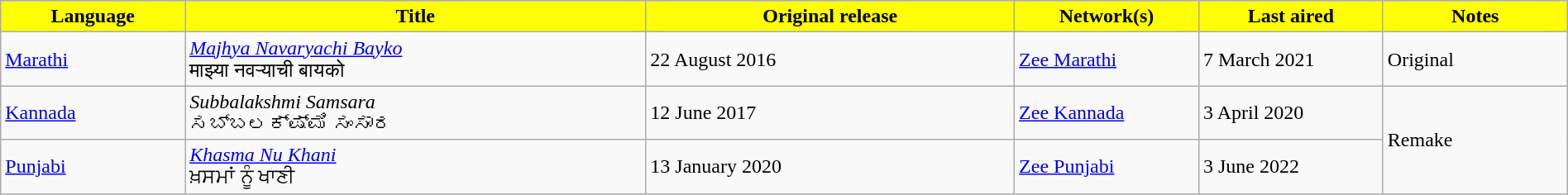<table class="wikitable" style="width: 100%; margin-right: 0;">
<tr>
<th style="background:yellow; width:10%;">Language</th>
<th style="background:yellow; width:25%;">Title</th>
<th style="background:yellow; width:20%;">Original release</th>
<th style="background:yellow; width:10%;">Network(s)</th>
<th style="background:yellow; width:10%;">Last aired</th>
<th style="background:yellow; width:10%;">Notes</th>
</tr>
<tr>
<td><a href='#'>Marathi</a></td>
<td><em><a href='#'>Majhya Navaryachi Bayko</a></em> <br> माझ्या नवऱ्याची बायको</td>
<td>22 August 2016</td>
<td><a href='#'>Zee Marathi</a></td>
<td>7 March 2021</td>
<td>Original</td>
</tr>
<tr>
<td><a href='#'>Kannada</a></td>
<td><em>Subbalakshmi Samsara</em> <br> ಸಬ್ಬಲಕ್ಷ್ಮಿ ಸಂಸಾರ</td>
<td>12 June 2017</td>
<td><a href='#'>Zee Kannada</a></td>
<td>3 April 2020</td>
<td rowspan="2">Remake</td>
</tr>
<tr>
<td><a href='#'>Punjabi</a></td>
<td><em><a href='#'>Khasma Nu Khani</a></em> <br> ਖ਼ਸਮਾਂ ਨੂੰ ਖਾਣੀ</td>
<td>13 January 2020</td>
<td><a href='#'>Zee Punjabi</a></td>
<td>3 June 2022</td>
</tr>
</table>
